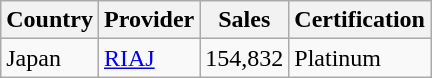<table class="wikitable" border="1">
<tr>
<th>Country</th>
<th>Provider</th>
<th>Sales</th>
<th>Certification</th>
</tr>
<tr>
<td>Japan</td>
<td><a href='#'>RIAJ</a></td>
<td>154,832</td>
<td>Platinum</td>
</tr>
</table>
